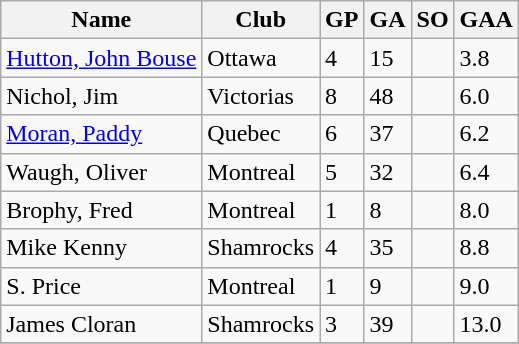<table class="wikitable">
<tr>
<th>Name</th>
<th>Club</th>
<th>GP</th>
<th>GA</th>
<th>SO</th>
<th>GAA</th>
</tr>
<tr>
<td><a href='#'>Hutton, John Bouse</a></td>
<td>Ottawa</td>
<td>4</td>
<td>15</td>
<td></td>
<td>3.8</td>
</tr>
<tr>
<td>Nichol, Jim</td>
<td>Victorias</td>
<td>8</td>
<td>48</td>
<td></td>
<td>6.0</td>
</tr>
<tr>
<td><a href='#'>Moran, Paddy</a></td>
<td>Quebec</td>
<td>6</td>
<td>37</td>
<td></td>
<td>6.2</td>
</tr>
<tr>
<td>Waugh, Oliver</td>
<td>Montreal</td>
<td>5</td>
<td>32</td>
<td></td>
<td>6.4</td>
</tr>
<tr>
<td>Brophy, Fred</td>
<td>Montreal</td>
<td>1</td>
<td>8</td>
<td></td>
<td>8.0</td>
</tr>
<tr>
<td>Mike Kenny</td>
<td>Shamrocks</td>
<td>4</td>
<td>35</td>
<td></td>
<td>8.8</td>
</tr>
<tr>
<td>S. Price</td>
<td>Montreal</td>
<td>1</td>
<td>9</td>
<td></td>
<td>9.0</td>
</tr>
<tr>
<td>James Cloran</td>
<td>Shamrocks</td>
<td>3</td>
<td>39</td>
<td></td>
<td>13.0</td>
</tr>
<tr>
</tr>
</table>
